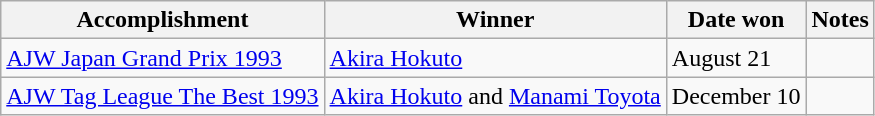<table class="wikitable">
<tr>
<th>Accomplishment</th>
<th>Winner</th>
<th>Date won</th>
<th>Notes</th>
</tr>
<tr>
<td><a href='#'>AJW Japan Grand Prix 1993</a></td>
<td><a href='#'>Akira Hokuto</a></td>
<td>August 21</td>
<td></td>
</tr>
<tr>
<td><a href='#'>AJW Tag League The Best 1993</a></td>
<td><a href='#'>Akira Hokuto</a> and <a href='#'>Manami Toyota</a></td>
<td>December 10</td>
<td></td>
</tr>
</table>
